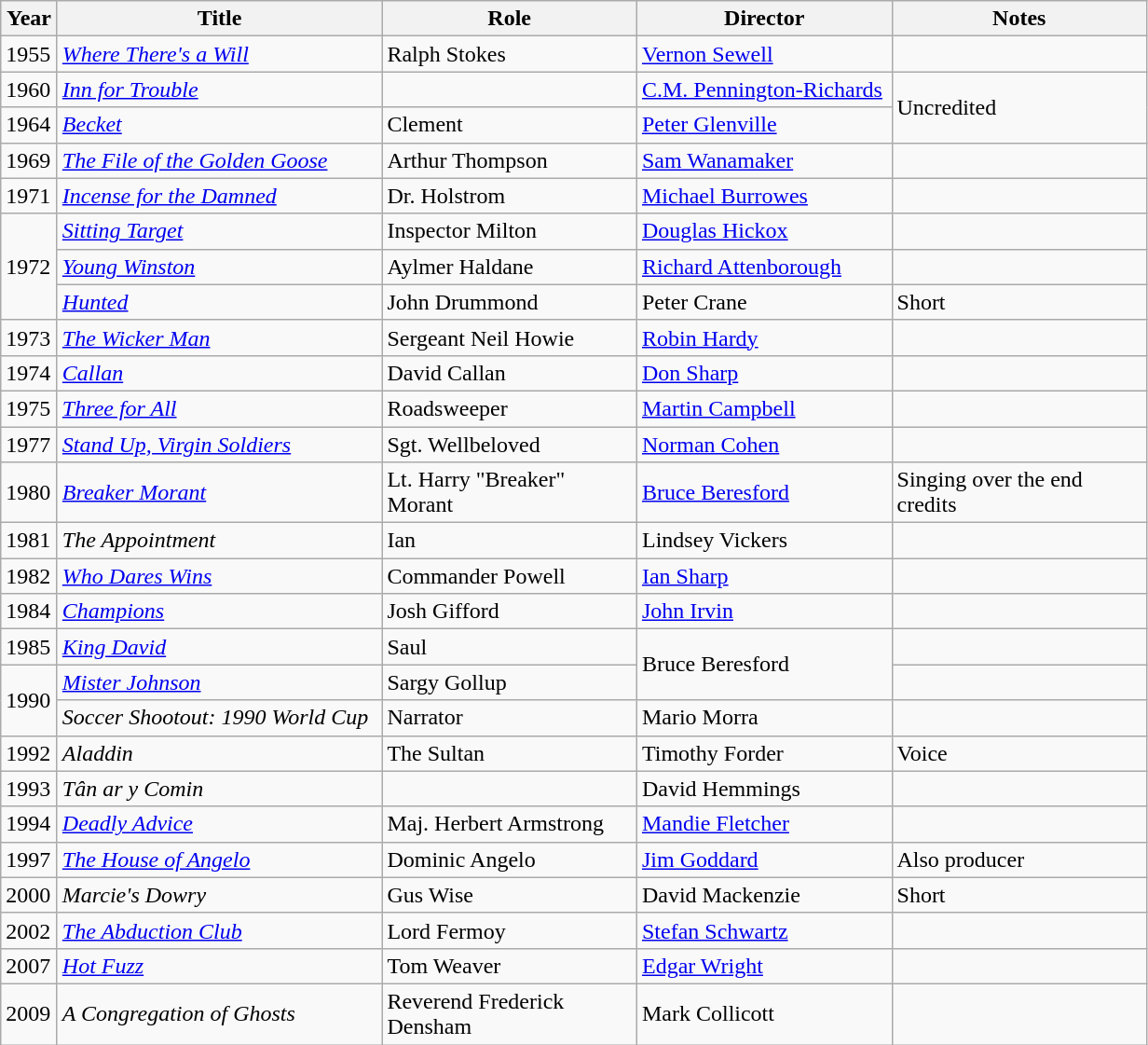<table class="wikitable">
<tr>
<th width="33">Year</th>
<th width="225">Title</th>
<th width="175">Role</th>
<th width="175">Director</th>
<th width="175">Notes</th>
</tr>
<tr>
<td>1955</td>
<td><em><a href='#'>Where There's a Will</a></em></td>
<td>Ralph Stokes</td>
<td><a href='#'>Vernon Sewell</a></td>
<td></td>
</tr>
<tr>
<td>1960</td>
<td><em><a href='#'>Inn for Trouble</a></em></td>
<td></td>
<td><a href='#'>C.M. Pennington-Richards</a></td>
<td rowspan="2">Uncredited</td>
</tr>
<tr>
<td>1964</td>
<td><em><a href='#'>Becket</a></em></td>
<td>Clement</td>
<td><a href='#'>Peter Glenville</a></td>
</tr>
<tr>
<td>1969</td>
<td><em><a href='#'>The File of the Golden Goose</a></em></td>
<td>Arthur Thompson</td>
<td><a href='#'>Sam Wanamaker</a></td>
<td></td>
</tr>
<tr>
<td>1971</td>
<td><em><a href='#'>Incense for the Damned</a></em></td>
<td>Dr. Holstrom</td>
<td><a href='#'>Michael Burrowes</a></td>
<td></td>
</tr>
<tr>
<td rowspan="3">1972</td>
<td><em><a href='#'>Sitting Target</a></em></td>
<td>Inspector Milton</td>
<td><a href='#'>Douglas Hickox</a></td>
<td></td>
</tr>
<tr>
<td><em><a href='#'>Young Winston</a></em></td>
<td>Aylmer Haldane</td>
<td><a href='#'>Richard Attenborough</a></td>
<td></td>
</tr>
<tr>
<td><em><a href='#'>Hunted</a></em></td>
<td>John Drummond</td>
<td>Peter Crane</td>
<td>Short</td>
</tr>
<tr>
<td>1973</td>
<td><em><a href='#'>The Wicker Man</a></em></td>
<td>Sergeant Neil Howie</td>
<td><a href='#'>Robin Hardy</a></td>
<td></td>
</tr>
<tr>
<td>1974</td>
<td><em><a href='#'>Callan</a></em></td>
<td>David Callan</td>
<td><a href='#'>Don Sharp</a></td>
<td></td>
</tr>
<tr>
<td>1975</td>
<td><em><a href='#'>Three for All</a></em></td>
<td>Roadsweeper</td>
<td><a href='#'>Martin Campbell</a></td>
<td></td>
</tr>
<tr>
<td>1977</td>
<td><em><a href='#'>Stand Up, Virgin Soldiers</a></em></td>
<td>Sgt. Wellbeloved</td>
<td><a href='#'>Norman Cohen</a></td>
<td></td>
</tr>
<tr>
<td>1980</td>
<td><em><a href='#'>Breaker Morant</a></em></td>
<td>Lt. Harry "Breaker" Morant</td>
<td><a href='#'>Bruce Beresford</a></td>
<td>Singing over the end credits</td>
</tr>
<tr>
<td>1981</td>
<td><em>The Appointment</em></td>
<td>Ian</td>
<td>Lindsey Vickers</td>
<td></td>
</tr>
<tr>
<td>1982</td>
<td><em><a href='#'>Who Dares Wins</a></em></td>
<td>Commander Powell</td>
<td><a href='#'>Ian Sharp</a></td>
<td></td>
</tr>
<tr>
<td>1984</td>
<td><em><a href='#'>Champions</a></em></td>
<td>Josh Gifford</td>
<td><a href='#'>John Irvin</a></td>
<td></td>
</tr>
<tr>
<td>1985</td>
<td><em><a href='#'>King David</a></em></td>
<td>Saul</td>
<td rowspan="2">Bruce Beresford</td>
<td></td>
</tr>
<tr>
<td rowspan="2">1990</td>
<td><em><a href='#'>Mister Johnson</a></em></td>
<td>Sargy Gollup</td>
<td></td>
</tr>
<tr>
<td><em>Soccer Shootout: 1990 World Cup</em></td>
<td>Narrator</td>
<td>Mario Morra</td>
<td></td>
</tr>
<tr>
<td>1992</td>
<td><em>Aladdin</em></td>
<td>The Sultan</td>
<td>Timothy Forder</td>
<td>Voice</td>
</tr>
<tr>
<td>1993</td>
<td><em>Tân ar y Comin</em></td>
<td></td>
<td>David Hemmings</td>
<td></td>
</tr>
<tr>
<td>1994</td>
<td><em><a href='#'>Deadly Advice</a></em></td>
<td>Maj. Herbert Armstrong</td>
<td><a href='#'>Mandie Fletcher</a></td>
<td></td>
</tr>
<tr>
<td>1997</td>
<td><em><a href='#'>The House of Angelo</a></em></td>
<td>Dominic Angelo</td>
<td><a href='#'>Jim Goddard</a></td>
<td>Also producer</td>
</tr>
<tr>
<td>2000</td>
<td><em>Marcie's Dowry</em></td>
<td>Gus Wise</td>
<td>David Mackenzie</td>
<td>Short</td>
</tr>
<tr>
<td>2002</td>
<td><em><a href='#'>The Abduction Club</a></em></td>
<td>Lord Fermoy</td>
<td><a href='#'>Stefan Schwartz</a></td>
<td></td>
</tr>
<tr>
<td>2007</td>
<td><em><a href='#'>Hot Fuzz</a></em></td>
<td>Tom Weaver</td>
<td><a href='#'>Edgar Wright</a></td>
<td></td>
</tr>
<tr>
<td>2009</td>
<td><em>A Congregation of Ghosts</em></td>
<td>Reverend Frederick Densham</td>
<td>Mark Collicott</td>
<td></td>
</tr>
</table>
